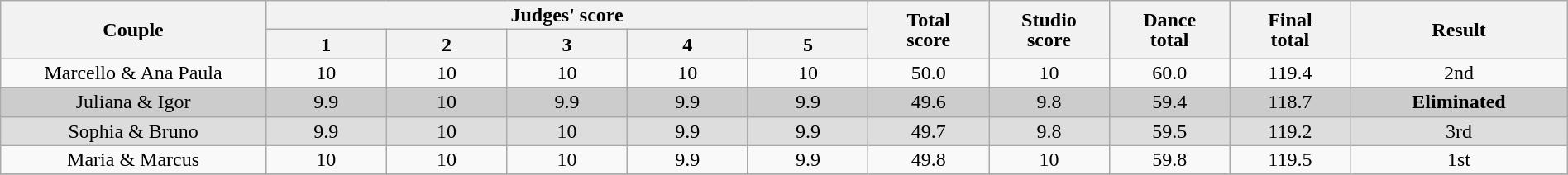<table class="wikitable" style="font-size:100%; line-height:16px; text-align:center" width="100%">
<tr>
<th rowspan=2 width="11.0%">Couple</th>
<th colspan=5 width="25.0%">Judges' score</th>
<th rowspan=2 width="05.0%">Total<br>score</th>
<th rowspan=2 width="05.0%">Studio<br>score</th>
<th rowspan=2 width="05.0%">Dance<br>total</th>
<th rowspan=2 width="05.0%">Final<br>total</th>
<th rowspan=2 width="09.0%">Result</th>
</tr>
<tr>
<th width="05.0%">1</th>
<th width="05.0%">2</th>
<th width="05.0%">3</th>
<th width="05.0%">4</th>
<th width="05.0%">5</th>
</tr>
<tr>
<td>Marcello & Ana Paula</td>
<td>10</td>
<td>10</td>
<td>10</td>
<td>10</td>
<td>10</td>
<td>50.0</td>
<td>10</td>
<td>60.0</td>
<td>119.4</td>
<td>2nd</td>
</tr>
<tr bgcolor=CCCCCC>
<td>Juliana & Igor</td>
<td>9.9</td>
<td>10</td>
<td>9.9</td>
<td>9.9</td>
<td>9.9</td>
<td>49.6</td>
<td>9.8</td>
<td>59.4</td>
<td>118.7</td>
<td><strong>Eliminated</strong></td>
</tr>
<tr bgcolor=DDDDDD>
<td>Sophia & Bruno</td>
<td>9.9</td>
<td>10</td>
<td>10</td>
<td>9.9</td>
<td>9.9</td>
<td>49.7</td>
<td>9.8</td>
<td>59.5</td>
<td>119.2</td>
<td>3rd</td>
</tr>
<tr>
<td>Maria & Marcus</td>
<td>10</td>
<td>10</td>
<td>10</td>
<td>9.9</td>
<td>9.9</td>
<td>49.8</td>
<td>10</td>
<td>59.8</td>
<td>119.5</td>
<td>1st</td>
</tr>
<tr>
</tr>
</table>
